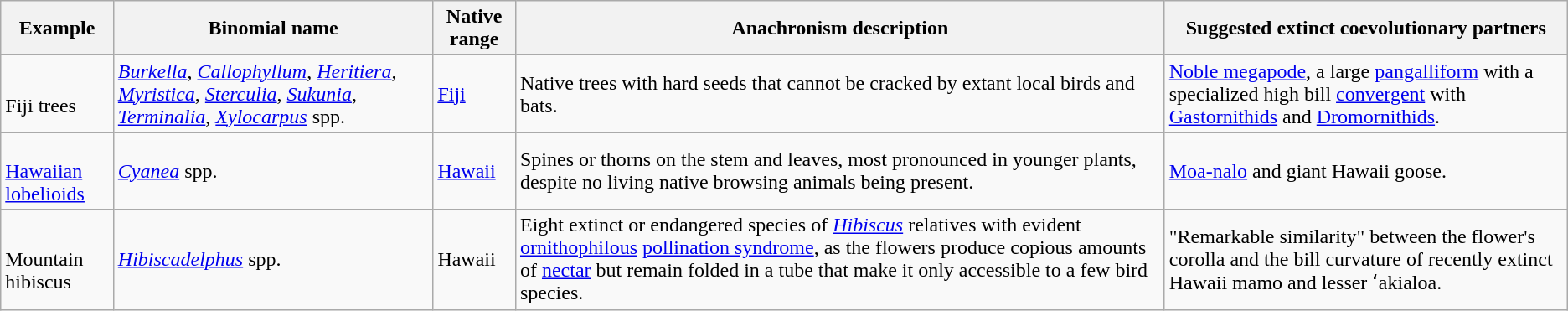<table class=wikitable>
<tr>
<th>Example</th>
<th>Binomial name</th>
<th>Native range</th>
<th>Anachronism description</th>
<th>Suggested extinct coevolutionary partners</th>
</tr>
<tr>
<td><br>Fiji trees</td>
<td><em><a href='#'>Burkella</a></em>, <em><a href='#'>Callophyllum</a></em>, <em><a href='#'>Heritiera</a></em>, <em><a href='#'>Myristica</a></em>, <em><a href='#'>Sterculia</a></em>, <em><a href='#'>Sukunia</a></em>, <em><a href='#'>Terminalia</a></em>, <em><a href='#'>Xylocarpus</a></em> spp.</td>
<td><a href='#'>Fiji</a></td>
<td>Native trees with hard seeds that cannot be cracked by extant local birds and bats.</td>
<td><a href='#'>Noble megapode</a>, a large <a href='#'>pangalliform</a> with a specialized high bill <a href='#'>convergent</a> with <a href='#'>Gastornithids</a> and <a href='#'>Dromornithids</a>.</td>
</tr>
<tr>
<td><br><a href='#'>Hawaiian lobelioids</a></td>
<td><em><a href='#'>Cyanea</a></em> spp.</td>
<td><a href='#'>Hawaii</a></td>
<td>Spines or thorns on the stem and leaves, most pronounced in younger plants, despite no living native browsing animals being present.</td>
<td><a href='#'>Moa-nalo</a> and giant Hawaii goose.</td>
</tr>
<tr>
<td><br>Mountain hibiscus</td>
<td><em><a href='#'>Hibiscadelphus</a></em> spp.</td>
<td>Hawaii</td>
<td>Eight extinct or endangered species of <em><a href='#'>Hibiscus</a></em> relatives with evident <a href='#'>ornithophilous</a> <a href='#'>pollination syndrome</a>, as the flowers produce copious amounts of <a href='#'>nectar</a> but remain folded in a tube that make it only accessible to a few bird species.</td>
<td>"Remarkable similarity" between the flower's corolla and the bill curvature of recently extinct Hawaii mamo and lesser ʻakialoa.</td>
</tr>
</table>
